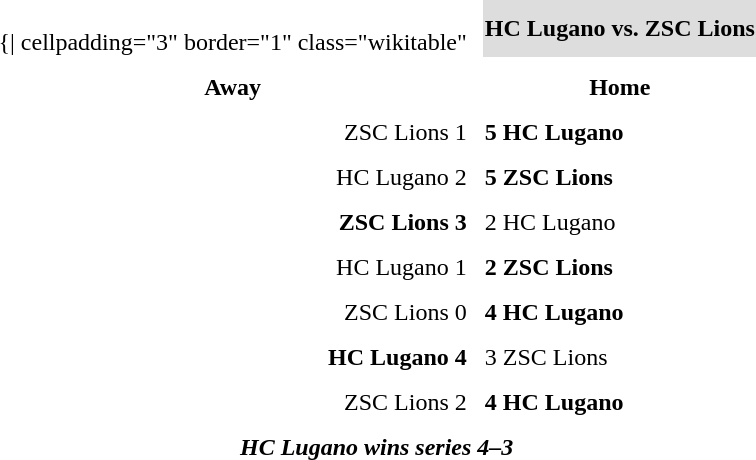<table cellspacing="10">
<tr>
<td valign="top"><br>	{| cellpadding="3" border="1"  class="wikitable"</td>
<th bgcolor="#DDDDDD" colspan="4">HC Lugano vs. ZSC Lions</th>
</tr>
<tr>
<th>Away</th>
<th>Home</th>
</tr>
<tr>
<td align = "right">ZSC Lions 1</td>
<td><strong>5 HC Lugano</strong></td>
</tr>
<tr>
<td align = "right">HC Lugano 2</td>
<td><strong>5 ZSC Lions</strong></td>
</tr>
<tr>
<td align = "right"><strong>ZSC Lions 3</strong></td>
<td>2 HC Lugano</td>
</tr>
<tr>
<td align = "right">HC Lugano 1</td>
<td><strong>2 ZSC Lions</strong></td>
</tr>
<tr>
<td align = "right">ZSC Lions 0</td>
<td><strong>4 HC Lugano</strong></td>
</tr>
<tr>
<td align = "right"><strong>HC Lugano 4</strong></td>
<td>3 ZSC Lions</td>
</tr>
<tr>
<td align = "right">ZSC Lions 2</td>
<td><strong>4 HC Lugano</strong></td>
</tr>
<tr align="center">
<td colspan="4"><strong><em>HC Lugano wins series 4–3</em></strong></td>
</tr>
</table>
